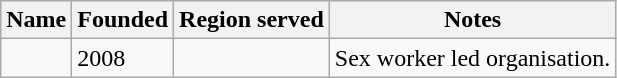<table class="wikitable sortable">
<tr>
<th>Name</th>
<th>Founded</th>
<th>Region served</th>
<th>Notes</th>
</tr>
<tr>
<td></td>
<td>2008</td>
<td></td>
<td>Sex worker led organisation.</td>
</tr>
</table>
